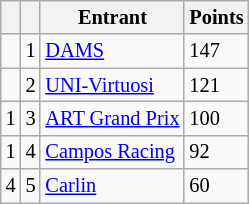<table class="wikitable" style="font-size: 85%;">
<tr>
<th></th>
<th></th>
<th>Entrant</th>
<th>Points</th>
</tr>
<tr>
<td></td>
<td align="center">1</td>
<td> <a href='#'>DAMS</a></td>
<td>147</td>
</tr>
<tr>
<td></td>
<td align="center">2</td>
<td> <a href='#'>UNI-Virtuosi</a></td>
<td>121</td>
</tr>
<tr>
<td> 1</td>
<td align="center">3</td>
<td> <a href='#'>ART Grand Prix</a></td>
<td>100</td>
</tr>
<tr>
<td> 1</td>
<td align="center">4</td>
<td> <a href='#'>Campos Racing</a></td>
<td>92</td>
</tr>
<tr>
<td> 4</td>
<td align="center">5</td>
<td> <a href='#'>Carlin</a></td>
<td>60</td>
</tr>
</table>
